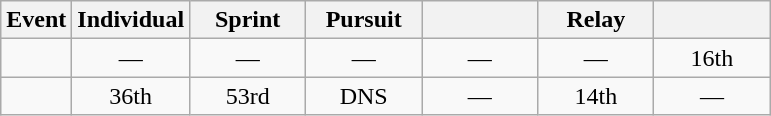<table class="wikitable" style="text-align: center;">
<tr ">
<th>Event</th>
<th style="width:70px;">Individual</th>
<th style="width:70px;">Sprint</th>
<th style="width:70px;">Pursuit</th>
<th style="width:70px;"></th>
<th style="width:70px;">Relay</th>
<th style="width:70px;"></th>
</tr>
<tr>
<td align=left></td>
<td>—</td>
<td>—</td>
<td>—</td>
<td>—</td>
<td>—</td>
<td>16th</td>
</tr>
<tr>
<td align=left></td>
<td>36th</td>
<td>53rd</td>
<td>DNS</td>
<td>—</td>
<td>14th</td>
<td>—</td>
</tr>
</table>
